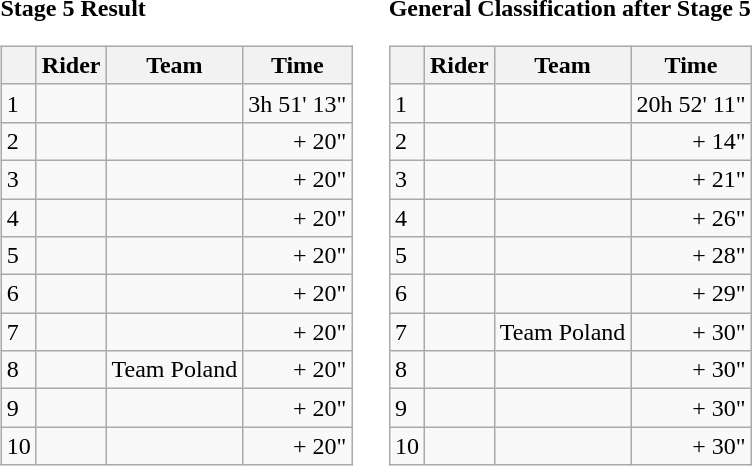<table>
<tr>
<td><strong>Stage 5 Result</strong><br><table class="wikitable">
<tr>
<th></th>
<th>Rider</th>
<th>Team</th>
<th>Time</th>
</tr>
<tr>
<td>1</td>
<td></td>
<td></td>
<td align="right">3h 51' 13"</td>
</tr>
<tr>
<td>2</td>
<td></td>
<td></td>
<td align="right">+ 20"</td>
</tr>
<tr>
<td>3</td>
<td></td>
<td></td>
<td align="right">+ 20"</td>
</tr>
<tr>
<td>4</td>
<td></td>
<td></td>
<td align="right">+ 20"</td>
</tr>
<tr>
<td>5</td>
<td></td>
<td></td>
<td align="right">+ 20"</td>
</tr>
<tr>
<td>6</td>
<td></td>
<td></td>
<td align="right">+ 20"</td>
</tr>
<tr>
<td>7</td>
<td></td>
<td></td>
<td align="right">+ 20"</td>
</tr>
<tr>
<td>8</td>
<td></td>
<td>Team Poland</td>
<td align="right">+ 20"</td>
</tr>
<tr>
<td>9</td>
<td></td>
<td></td>
<td align="right">+ 20"</td>
</tr>
<tr>
<td>10</td>
<td></td>
<td></td>
<td align="right">+ 20"</td>
</tr>
</table>
</td>
<td></td>
<td><strong>General Classification after Stage 5</strong><br><table class="wikitable">
<tr>
<th></th>
<th>Rider</th>
<th>Team</th>
<th>Time</th>
</tr>
<tr>
<td>1</td>
<td> </td>
<td></td>
<td align="right">20h 52' 11"</td>
</tr>
<tr>
<td>2</td>
<td></td>
<td></td>
<td align="right">+ 14"</td>
</tr>
<tr>
<td>3</td>
<td></td>
<td></td>
<td align="right">+ 21"</td>
</tr>
<tr>
<td>4</td>
<td></td>
<td></td>
<td align="right">+ 26"</td>
</tr>
<tr>
<td>5</td>
<td></td>
<td></td>
<td align="right">+ 28"</td>
</tr>
<tr>
<td>6</td>
<td></td>
<td></td>
<td align="right">+ 29"</td>
</tr>
<tr>
<td>7</td>
<td></td>
<td>Team Poland</td>
<td align="right">+ 30"</td>
</tr>
<tr>
<td>8</td>
<td></td>
<td></td>
<td align="right">+ 30"</td>
</tr>
<tr>
<td>9</td>
<td></td>
<td></td>
<td align="right">+ 30"</td>
</tr>
<tr>
<td>10</td>
<td></td>
<td></td>
<td align="right">+ 30"</td>
</tr>
</table>
</td>
</tr>
</table>
